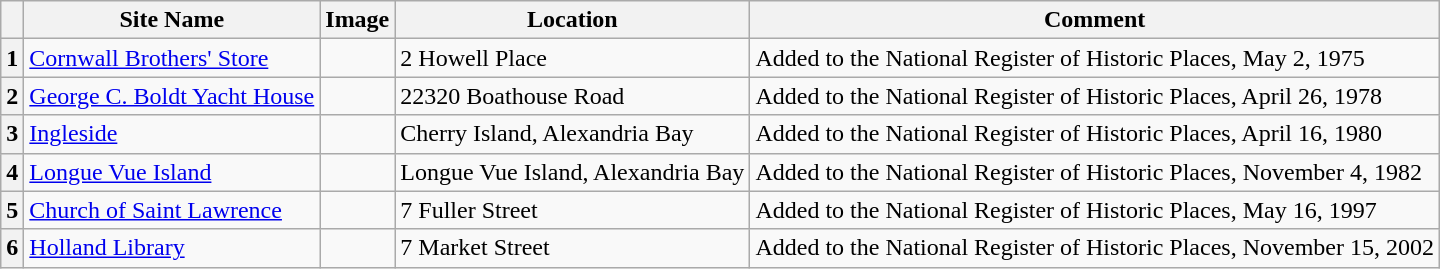<table class="wikitable sortable">
<tr>
<th></th>
<th>Site Name</th>
<th>Image</th>
<th>Location</th>
<th>Comment</th>
</tr>
<tr>
<th>1</th>
<td><a href='#'>Cornwall Brothers' Store</a></td>
<td></td>
<td>2 Howell Place</td>
<td>Added to the National Register of Historic Places, May 2, 1975</td>
</tr>
<tr>
<th>2</th>
<td><a href='#'>George C. Boldt Yacht House</a></td>
<td></td>
<td>22320 Boathouse Road</td>
<td>Added to the National Register of Historic Places, April 26, 1978</td>
</tr>
<tr>
<th>3</th>
<td><a href='#'>Ingleside</a></td>
<td></td>
<td>Cherry Island, Alexandria Bay</td>
<td>Added to the National Register of Historic Places, April 16, 1980</td>
</tr>
<tr>
<th>4</th>
<td><a href='#'>Longue Vue Island</a></td>
<td></td>
<td>Longue Vue Island, Alexandria Bay</td>
<td>Added to the National Register of Historic Places, November 4, 1982</td>
</tr>
<tr>
<th>5</th>
<td><a href='#'>Church of Saint Lawrence</a></td>
<td></td>
<td>7 Fuller Street</td>
<td>Added to the National Register of Historic Places, May 16, 1997</td>
</tr>
<tr>
<th>6</th>
<td><a href='#'>Holland Library</a></td>
<td></td>
<td>7 Market Street</td>
<td>Added to the National Register of Historic Places, November 15, 2002</td>
</tr>
</table>
